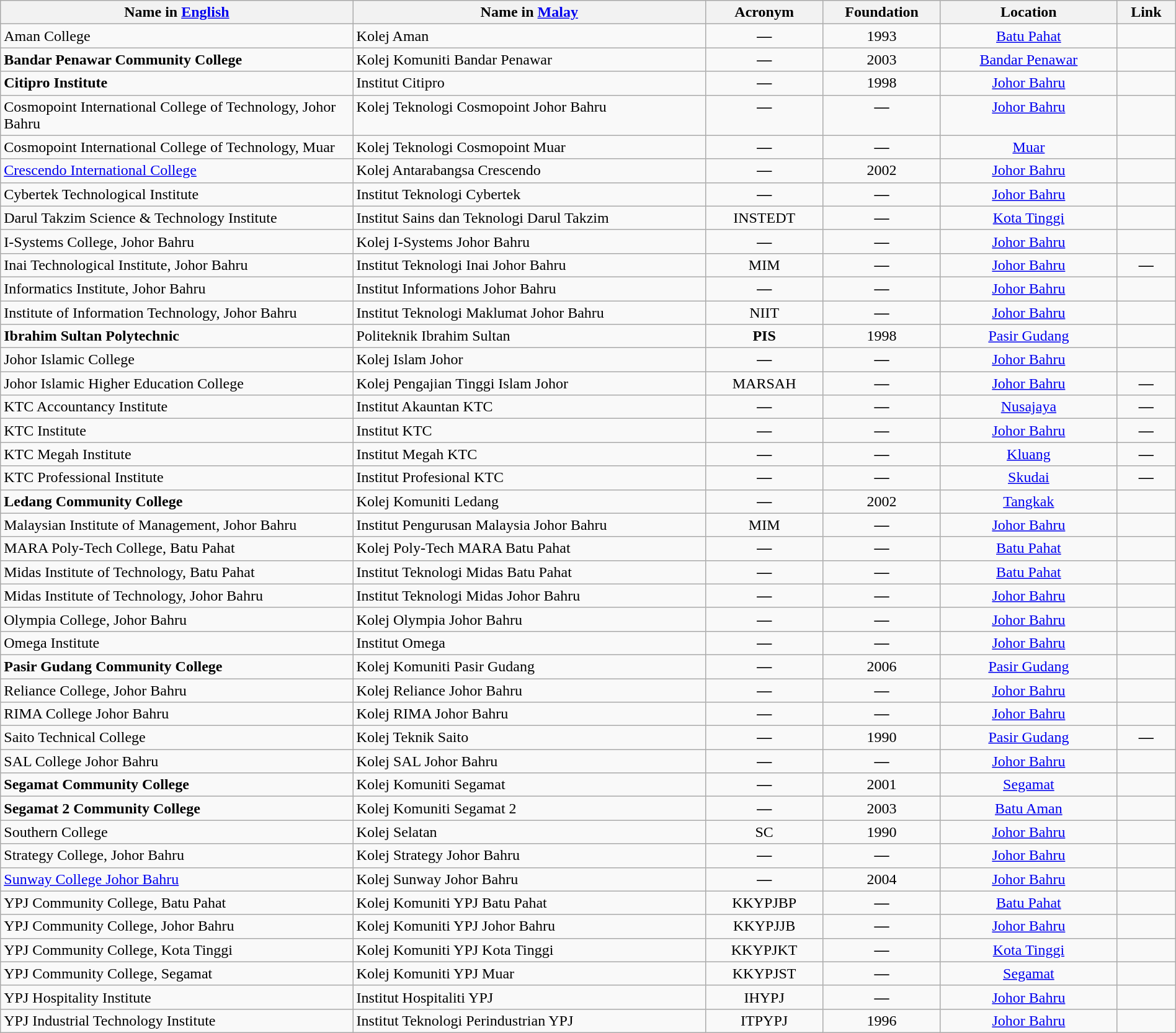<table class="wikitable sortable" width="100%">
<tr>
<th>Name in <a href='#'>English</a></th>
<th>Name in <a href='#'>Malay</a></th>
<th>Acronym</th>
<th>Foundation</th>
<th>Location</th>
<th class="unsortable">Link</th>
</tr>
<tr>
<td width="30%" valign="top">Aman College</td>
<td width="30%" valign="top">Kolej Aman</td>
<td width="10%" align="center" valign="top"><strong>—</strong></td>
<td width="10%" align="center" valign="top">1993</td>
<td width="15%" align="center" valign="top"><a href='#'>Batu Pahat</a></td>
<td width="5%" align="center" valign="top"></td>
</tr>
<tr>
<td width="30%" valign="top"><strong>Bandar Penawar Community College</strong></td>
<td width="30%" valign="top">Kolej Komuniti Bandar Penawar</td>
<td width="10%" align="center" valign="top"><strong>—</strong></td>
<td width="10%" align="center" valign="top">2003</td>
<td width="15%" align="center" valign="top"><a href='#'>Bandar Penawar</a></td>
<td width="5%" align="center" valign="top"></td>
</tr>
<tr>
<td width="30%" valign="top"><strong>Citipro Institute</strong></td>
<td width="30%" valign="top">Institut Citipro</td>
<td width="10%" align="center" valign="top"><strong>—</strong></td>
<td width="10%" align="center" valign="top">1998</td>
<td width="15%" align="center" valign="top"><a href='#'>Johor Bahru</a></td>
<td width="5%" align="center" valign="top"></td>
</tr>
<tr>
<td width="30%" valign="top">Cosmopoint International College of Technology, Johor Bahru</td>
<td width="30%" valign="top">Kolej Teknologi Cosmopoint Johor Bahru</td>
<td width="10%" align="center" valign="top"><strong>—</strong></td>
<td width="10%" align="center" valign="top"><strong>—</strong></td>
<td width="15%" align="center" valign="top"><a href='#'>Johor Bahru</a></td>
<td width="5%" align="center" valign="top"></td>
</tr>
<tr>
<td width="30%" valign="top">Cosmopoint International College of Technology, Muar</td>
<td width="30%" valign="top">Kolej Teknologi Cosmopoint Muar</td>
<td width="10%" align="center" valign="top"><strong>—</strong></td>
<td width="10%" align="center" valign="top"><strong>—</strong></td>
<td width="15%" align="center" valign="top"><a href='#'>Muar</a></td>
<td width="5%" align="center" valign="top"></td>
</tr>
<tr>
<td width="30%" valign="top"><a href='#'>Crescendo International College</a></td>
<td width="30%" valign="top">Kolej Antarabangsa Crescendo</td>
<td width="10%" align="center" valign="top"><strong>—</strong></td>
<td width="10%" align="center" valign="top">2002</td>
<td width="15%" align="center" valign="top"><a href='#'>Johor Bahru</a></td>
<td width="5%" align="center" valign="top"></td>
</tr>
<tr>
<td width="30%" valign="top">Cybertek Technological Institute</td>
<td width="30%" valign="top">Institut Teknologi Cybertek</td>
<td width="10%" align="center" valign="top"><strong>—</strong></td>
<td width="10%" align="center" valign="top"><strong>—</strong></td>
<td width="15%" align="center" valign="top"><a href='#'>Johor Bahru</a></td>
<td width="5%" align="center" valign="top"></td>
</tr>
<tr>
<td width="30%" valign="top">Darul Takzim Science & Technology Institute</td>
<td width="30%" valign="top">Institut Sains dan Teknologi Darul Takzim</td>
<td width="10%" align="center" valign="top">INSTEDT</td>
<td width="10%" align="center" valign="top"><strong>—</strong></td>
<td width="15%" align="center" valign="top"><a href='#'>Kota Tinggi</a></td>
<td width="5%" align="center" valign="top"></td>
</tr>
<tr>
<td width="30%" valign="top">I-Systems College, Johor Bahru</td>
<td width="30%" valign="top">Kolej I-Systems Johor Bahru</td>
<td width="10%" align="center" valign="top"><strong>—</strong></td>
<td width="10%" align="center" valign="top"><strong>—</strong></td>
<td width="15%" align="center" valign="top"><a href='#'>Johor Bahru</a></td>
<td width="5%" align="center" valign="top"></td>
</tr>
<tr>
<td width="30%" valign="top">Inai Technological Institute, Johor Bahru</td>
<td width="30%" valign="top">Institut Teknologi Inai Johor Bahru</td>
<td width="10%" align="center" valign="top">MIM</td>
<td width="10%" align="center" valign="top"><strong>—</strong></td>
<td width="15%" align="center" valign="top"><a href='#'>Johor Bahru</a></td>
<td width="5%" align="center" valign="top"><strong>—</strong></td>
</tr>
<tr>
<td width="30%" valign="top">Informatics Institute, Johor Bahru</td>
<td width="30%" valign="top">Institut Informations Johor Bahru</td>
<td width="10%" align="center" valign="top"><strong>—</strong></td>
<td width="10%" align="center" valign="top"><strong>—</strong></td>
<td width="15%" align="center" valign="top"><a href='#'>Johor Bahru</a></td>
<td width="5%" align="center" valign="top"></td>
</tr>
<tr>
<td width="30%" valign="top">Institute of Information Technology, Johor Bahru</td>
<td width="30%" valign="top">Institut Teknologi Maklumat Johor Bahru</td>
<td width="10%" align="center" valign="top">NIIT</td>
<td width="10%" align="center" valign="top"><strong>—</strong></td>
<td width="15%" align="center" valign="top"><a href='#'>Johor Bahru</a></td>
<td width="5%" align="center" valign="top"></td>
</tr>
<tr>
<td width="30%" valign="top"><strong>Ibrahim Sultan Polytechnic</strong></td>
<td width="30%" valign="top">Politeknik Ibrahim Sultan</td>
<td width="10%" align="center" valign="top"><strong>PIS</strong></td>
<td width="10%" align="center" valign="top">1998</td>
<td width="15%" align="center" valign="top"><a href='#'>Pasir Gudang</a></td>
<td width="5%" align="center" valign="top"></td>
</tr>
<tr>
<td width="30%" valign="top">Johor Islamic College</td>
<td width="30%" valign="top">Kolej Islam Johor</td>
<td width="10%" align="center" valign="top"><strong>—</strong></td>
<td width="10%" align="center" valign="top"><strong>—</strong></td>
<td width="15%" align="center" valign="top"><a href='#'>Johor Bahru</a></td>
<td width="5%" align="center" valign="top"></td>
</tr>
<tr>
<td width="30%" valign="top">Johor Islamic Higher Education College</td>
<td width="30%" valign="top">Kolej Pengajian Tinggi Islam Johor</td>
<td width="10%" align="center" valign="top">MARSAH</td>
<td width="10%" align="center" valign="top"><strong>—</strong></td>
<td width="15%" align="center" valign="top"><a href='#'>Johor Bahru</a></td>
<td width="5%" align="center" valign="top"><strong>—</strong></td>
</tr>
<tr>
<td width="30%" valign="top">KTC Accountancy Institute</td>
<td width="30%" valign="top">Institut Akauntan KTC</td>
<td width="10%" align="center" valign="top"><strong>—</strong></td>
<td width="10%" align="center" valign="top"><strong>—</strong></td>
<td width="15%" align="center" valign="top"><a href='#'>Nusajaya</a></td>
<td width="5%" align="center" valign="top"><strong>—</strong></td>
</tr>
<tr>
<td width="30%" valign="top">KTC Institute</td>
<td width="30%" valign="top">Institut KTC</td>
<td width="10%" align="center" valign="top"><strong>—</strong></td>
<td width="10%" align="center" valign="top"><strong>—</strong></td>
<td width="15%" align="center" valign="top"><a href='#'>Johor Bahru</a></td>
<td width="5%" align="center" valign="top"><strong>—</strong></td>
</tr>
<tr>
<td width="30%" valign="top">KTC Megah Institute</td>
<td width="30%" valign="top">Institut Megah KTC</td>
<td width="10%" align="center" valign="top"><strong>—</strong></td>
<td width="10%" align="center" valign="top"><strong>—</strong></td>
<td width="15%" align="center" valign="top"><a href='#'>Kluang</a></td>
<td width="5%" align="center"><strong>—</strong></td>
</tr>
<tr>
<td width="30%" valign="top">KTC Professional Institute</td>
<td width="30%" valign="top">Institut Profesional KTC</td>
<td width="10%" align="center" valign="top"><strong>—</strong></td>
<td width="10%" align="center" valign="top"><strong>—</strong></td>
<td width="15%" align="center" valign="top"><a href='#'>Skudai</a></td>
<td width="5%" align="center" valign="top"><strong>—</strong></td>
</tr>
<tr>
<td width="30%" valign="top"><strong>Ledang Community College</strong></td>
<td width="30%" valign="top">Kolej Komuniti Ledang</td>
<td width="10%" align="center" valign="top"><strong>—</strong></td>
<td width="10%" align="center" valign="top">2002</td>
<td width="15%" align="center" valign="top"><a href='#'>Tangkak</a></td>
<td width="5%" align="center" valign="top"></td>
</tr>
<tr>
<td width="30%" valign="top">Malaysian Institute of Management, Johor Bahru</td>
<td width="30%" valign="top">Institut Pengurusan Malaysia Johor Bahru</td>
<td width="10%" align="center" valign="top">MIM</td>
<td width="10%" align="center" valign="top"><strong>—</strong></td>
<td width="15%" align="center" valign="top"><a href='#'>Johor Bahru</a></td>
<td width="5%" align="center" valign="top"></td>
</tr>
<tr>
<td width="30%" valign="top">MARA Poly-Tech College, Batu Pahat</td>
<td width="30%" valign="top">Kolej Poly-Tech MARA Batu Pahat</td>
<td width="10%" align="center" valign="top"><strong>—</strong></td>
<td width="10%" align="center" valign="top"><strong>—</strong></td>
<td width="15%" align="center" valign="top"><a href='#'>Batu Pahat</a></td>
<td width="5%" align="center" valign="top"></td>
</tr>
<tr>
<td width="30%" valign="top">Midas Institute of Technology, Batu Pahat</td>
<td width="30%" valign="top">Institut Teknologi Midas Batu Pahat</td>
<td width="10%" align="center" valign="top"><strong>—</strong></td>
<td width="10%" align="center" valign="top"><strong>—</strong></td>
<td width="15%" align="center" valign="top"><a href='#'>Batu Pahat</a></td>
<td width="5%" align="center" valign="top"></td>
</tr>
<tr>
<td width="30%" valign="top">Midas Institute of Technology, Johor Bahru</td>
<td width="30%" valign="top">Institut Teknologi Midas Johor Bahru</td>
<td width="10%" align="center" valign="top"><strong>—</strong></td>
<td width="10%" align="center" valign="top"><strong>—</strong></td>
<td width="15%" align="center" valign="top"><a href='#'>Johor Bahru</a></td>
<td width="5%" align="center" valign="top"></td>
</tr>
<tr>
<td width="30%" valign="top">Olympia College, Johor Bahru</td>
<td width="30%" valign="top">Kolej Olympia Johor Bahru</td>
<td width="10%" align="center" valign="top"><strong>—</strong></td>
<td width="10%" align="center" valign="top"><strong>—</strong></td>
<td width="15%" align="center" valign="top"><a href='#'>Johor Bahru</a></td>
<td width="5%" align="center" valign="top"></td>
</tr>
<tr>
<td width="30%" valign="top">Omega Institute</td>
<td width="30%" valign="top">Institut Omega</td>
<td width="10%" align="center" valign="top"><strong>—</strong></td>
<td width="10%" align="center" valign="top"><strong>—</strong></td>
<td width="15%" align="center" valign="top"><a href='#'>Johor Bahru</a></td>
<td width="5%" align="center" valign="top"></td>
</tr>
<tr>
<td width="30%" valign="top"><strong>Pasir Gudang Community College</strong></td>
<td width="30%" valign="top">Kolej Komuniti Pasir Gudang</td>
<td width="10%" align="center" valign="top"><strong>—</strong></td>
<td width="10%" align="center" valign="top">2006</td>
<td width="15%" align="center" valign="top"><a href='#'>Pasir Gudang</a></td>
<td width="5%" align="center" valign="top"></td>
</tr>
<tr>
<td width="30%" valign="top">Reliance College, Johor Bahru</td>
<td width="30%" valign="top">Kolej Reliance Johor Bahru</td>
<td width="10%" align="center" valign="top"><strong>—</strong></td>
<td width="10%" align="center" valign="top"><strong>—</strong></td>
<td width="15%" align="center" valign="top"><a href='#'>Johor Bahru</a></td>
<td width="5%" align="center" valign="top"></td>
</tr>
<tr>
<td width="30%" valign="top">RIMA College Johor Bahru</td>
<td width="30%" valign="top">Kolej RIMA Johor Bahru</td>
<td width="10%" align="center" valign="top"><strong>—</strong></td>
<td width="10%" align="center" valign="top"><strong>—</strong></td>
<td width="15%" align="center" valign="top"><a href='#'>Johor Bahru</a></td>
<td width="5%" align="center" valign="top"></td>
</tr>
<tr>
<td width="30%" valign="top">Saito Technical College</td>
<td width="30%" valign="top">Kolej Teknik Saito</td>
<td width="10%" align="center" valign="top"><strong>—</strong></td>
<td width="10%" align="center" valign="top">1990</td>
<td width="15%" align="center" valign="top"><a href='#'>Pasir Gudang</a></td>
<td width="5%" align="center" valign="top"><strong>—</strong></td>
</tr>
<tr>
<td width="30%" valign="top">SAL College Johor Bahru</td>
<td width="30%" valign="top">Kolej SAL Johor Bahru</td>
<td width="10%" align="center" valign="top"><strong>—</strong></td>
<td width="10%" align="center" valign="top"><strong>—</strong></td>
<td width="15%" align="center" valign="top"><a href='#'>Johor Bahru</a></td>
<td width="5%" align="center" valign="top"></td>
</tr>
<tr>
<td width="30%" valign="top"><strong>Segamat Community College</strong></td>
<td width="30%" valign="top">Kolej Komuniti Segamat</td>
<td width="10%" align="center" valign="top"><strong>—</strong></td>
<td width="10%" align="center" valign="top">2001</td>
<td width="15%" align="center" valign="top"><a href='#'>Segamat</a></td>
<td width="5%" align="center" valign="top"></td>
</tr>
<tr>
<td width="30%" valign="top"><strong>Segamat 2 Community College</strong></td>
<td width="30%" valign="top">Kolej Komuniti Segamat 2</td>
<td width="10%" align="center" valign="top"><strong>—</strong></td>
<td width="10%" align="center" valign="top">2003</td>
<td width="15%" align="center" valign="top"><a href='#'>Batu Aman</a></td>
<td width="5%" align="center" valign="top"></td>
</tr>
<tr>
<td width="30%" valign="top">Southern College</td>
<td width="30%" valign="top">Kolej Selatan</td>
<td width="10%" align="center" valign="top">SC</td>
<td width="10%" align="center" valign="top">1990</td>
<td width="15%" align="center" valign="top"><a href='#'>Johor Bahru</a></td>
<td width="5%" align="center" valign="top"></td>
</tr>
<tr>
<td width="30%" valign="top">Strategy College, Johor Bahru</td>
<td width="30%" valign="top">Kolej Strategy Johor Bahru</td>
<td width="10%" align="center" valign="top"><strong>—</strong></td>
<td width="10%" align="center" valign="top"><strong>—</strong></td>
<td width="15%" align="center" valign="top"><a href='#'>Johor Bahru</a></td>
<td width="5%" align="center" valign="top"></td>
</tr>
<tr>
<td width="30%" valign="top"><a href='#'>Sunway College Johor Bahru</a></td>
<td width="30%" valign="top">Kolej Sunway Johor Bahru</td>
<td width="10%" align="center" valign="top"><strong>—</strong></td>
<td width="10%" align="center" valign="top">2004</td>
<td width="15%" align="center" valign="top"><a href='#'>Johor Bahru</a></td>
<td width="5%" align="center" valign="top"></td>
</tr>
<tr>
<td width="30%" valign="top">YPJ Community College, Batu Pahat</td>
<td width="30%" valign="top">Kolej Komuniti YPJ Batu Pahat</td>
<td width="10%" align="center" valign="top">KKYPJBP</td>
<td width="10%" align="center" valign="top"><strong>—</strong></td>
<td width="15%" align="center"><a href='#'>Batu Pahat</a></td>
<td width="5%" align="center" valign="top"></td>
</tr>
<tr>
<td width="30%" valign="top">YPJ Community College, Johor Bahru</td>
<td width="30%" valign="top">Kolej Komuniti YPJ Johor Bahru</td>
<td width="10%" align="center" valign="top">KKYPJJB</td>
<td width="10%" align="center" valign="top"><strong>—</strong></td>
<td width="15%" align="center" valign="top"><a href='#'>Johor Bahru</a></td>
<td width="5%" align="center" valign="top"></td>
</tr>
<tr>
<td width="30%" valign="top">YPJ Community College, Kota Tinggi</td>
<td width="30%" valign="top">Kolej Komuniti YPJ Kota Tinggi</td>
<td width="10%" align="center" valign="top">KKYPJKT</td>
<td width="10%" align="center" valign="top"><strong>—</strong></td>
<td width="15%" align="center" valign="top"><a href='#'>Kota Tinggi</a></td>
<td width="5%" align="center" valign="top"></td>
</tr>
<tr>
<td width="30%" valign="top">YPJ Community College, Segamat</td>
<td width="30%" valign="top">Kolej Komuniti YPJ Muar</td>
<td width="10%" align="center" valign="top">KKYPJST</td>
<td width="10%" align="center" valign="top"><strong>—</strong></td>
<td width="15%" align="center" valign="top"><a href='#'>Segamat</a></td>
<td width="5%" align="center" valign="top"></td>
</tr>
<tr>
<td width="30%" valign="top">YPJ Hospitality Institute</td>
<td width="30%" valign="top">Institut Hospitaliti YPJ</td>
<td width="10%" align="center" valign="top">IHYPJ</td>
<td width="10%" align="center" valign="top"><strong>—</strong></td>
<td width="15%" align="center" valign="top"><a href='#'>Johor Bahru</a></td>
<td width="5%" align="center" valign="top"></td>
</tr>
<tr>
<td width="30%" valign="top">YPJ Industrial Technology Institute</td>
<td width="30%" valign="top">Institut Teknologi Perindustrian YPJ</td>
<td width="10%" align="center" valign="top">ITPYPJ</td>
<td width="10%" align="center" valign="top">1996</td>
<td width="15%" align="center" valign="top"><a href='#'>Johor Bahru</a></td>
<td width="5%" align="center" valign="top"></td>
</tr>
</table>
